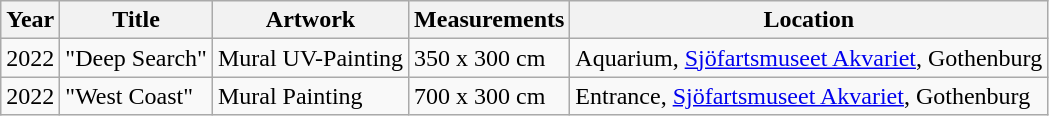<table class="wikitable">
<tr>
<th>Year</th>
<th>Title</th>
<th>Artwork</th>
<th>Measurements</th>
<th>Location</th>
</tr>
<tr>
<td>2022</td>
<td>"Deep Search"</td>
<td>Mural UV-Painting</td>
<td>350 x 300 cm</td>
<td>Aquarium, <a href='#'>Sjöfartsmuseet Akvariet</a>, Gothenburg</td>
</tr>
<tr>
<td>2022</td>
<td>"West Coast"</td>
<td>Mural Painting</td>
<td>700 x 300 cm</td>
<td>Entrance, <a href='#'>Sjöfartsmuseet Akvariet</a>, Gothenburg</td>
</tr>
</table>
